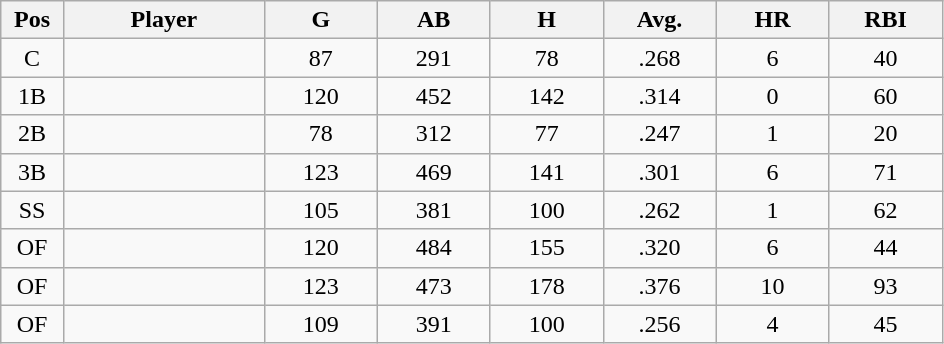<table class="wikitable sortable">
<tr>
<th bgcolor="#DDDDFF" width="5%">Pos</th>
<th bgcolor="#DDDDFF" width="16%">Player</th>
<th bgcolor="#DDDDFF" width="9%">G</th>
<th bgcolor="#DDDDFF" width="9%">AB</th>
<th bgcolor="#DDDDFF" width="9%">H</th>
<th bgcolor="#DDDDFF" width="9%">Avg.</th>
<th bgcolor="#DDDDFF" width="9%">HR</th>
<th bgcolor="#DDDDFF" width="9%">RBI</th>
</tr>
<tr align="center">
<td>C</td>
<td></td>
<td>87</td>
<td>291</td>
<td>78</td>
<td>.268</td>
<td>6</td>
<td>40</td>
</tr>
<tr align="center">
<td>1B</td>
<td></td>
<td>120</td>
<td>452</td>
<td>142</td>
<td>.314</td>
<td>0</td>
<td>60</td>
</tr>
<tr align="center">
<td>2B</td>
<td></td>
<td>78</td>
<td>312</td>
<td>77</td>
<td>.247</td>
<td>1</td>
<td>20</td>
</tr>
<tr align="center">
<td>3B</td>
<td></td>
<td>123</td>
<td>469</td>
<td>141</td>
<td>.301</td>
<td>6</td>
<td>71</td>
</tr>
<tr align="center">
<td>SS</td>
<td></td>
<td>105</td>
<td>381</td>
<td>100</td>
<td>.262</td>
<td>1</td>
<td>62</td>
</tr>
<tr align="center">
<td>OF</td>
<td></td>
<td>120</td>
<td>484</td>
<td>155</td>
<td>.320</td>
<td>6</td>
<td>44</td>
</tr>
<tr align="center">
<td>OF</td>
<td></td>
<td>123</td>
<td>473</td>
<td>178</td>
<td>.376</td>
<td>10</td>
<td>93</td>
</tr>
<tr align="center">
<td>OF</td>
<td></td>
<td>109</td>
<td>391</td>
<td>100</td>
<td>.256</td>
<td>4</td>
<td>45</td>
</tr>
</table>
